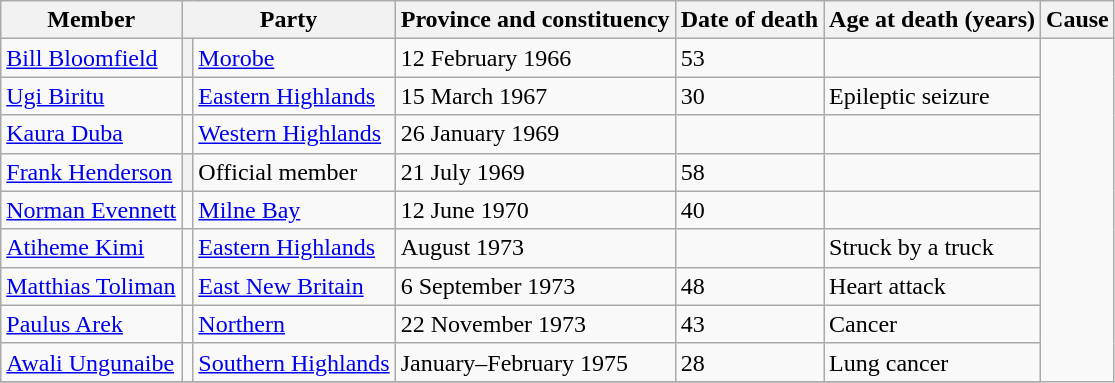<table class="wikitable sortable">
<tr>
<th>Member</th>
<th colspan=2>Party</th>
<th>Province and constituency</th>
<th>Date of death</th>
<th>Age at death (years)</th>
<th>Cause</th>
</tr>
<tr>
<td><a href='#'>Bill Bloomfield</a></td>
<th></th>
<td><a href='#'>Morobe</a><br></td>
<td>12 February 1966</td>
<td>53</td>
<td></td>
</tr>
<tr>
<td><a href='#'>Ugi Biritu</a></td>
<td></td>
<td><a href='#'>Eastern Highlands</a><br></td>
<td>15 March 1967</td>
<td>30</td>
<td>Epileptic seizure</td>
</tr>
<tr>
<td><a href='#'>Kaura Duba</a></td>
<td></td>
<td><a href='#'>Western Highlands</a><br></td>
<td>26 January 1969</td>
<td></td>
<td></td>
</tr>
<tr>
<td><a href='#'>Frank Henderson</a></td>
<th></th>
<td>Official member</td>
<td>21 July 1969</td>
<td>58</td>
<td></td>
</tr>
<tr>
<td><a href='#'>Norman Evennett</a></td>
<td></td>
<td><a href='#'>Milne Bay</a><br></td>
<td>12 June 1970</td>
<td>40</td>
<td></td>
</tr>
<tr>
<td><a href='#'>Atiheme Kimi</a></td>
<td></td>
<td><a href='#'>Eastern Highlands</a><br></td>
<td>August 1973</td>
<td></td>
<td>Struck by a truck</td>
</tr>
<tr>
<td><a href='#'>Matthias Toliman</a></td>
<td></td>
<td><a href='#'>East New Britain</a><br></td>
<td>6 September 1973</td>
<td>48</td>
<td>Heart attack</td>
</tr>
<tr>
<td><a href='#'>Paulus Arek</a></td>
<td></td>
<td><a href='#'>Northern</a><br></td>
<td>22 November 1973</td>
<td>43</td>
<td>Cancer</td>
</tr>
<tr>
<td><a href='#'>Awali Ungunaibe</a></td>
<td></td>
<td><a href='#'>Southern Highlands</a><br></td>
<td>January–February 1975</td>
<td>28</td>
<td>Lung cancer</td>
</tr>
<tr>
</tr>
</table>
